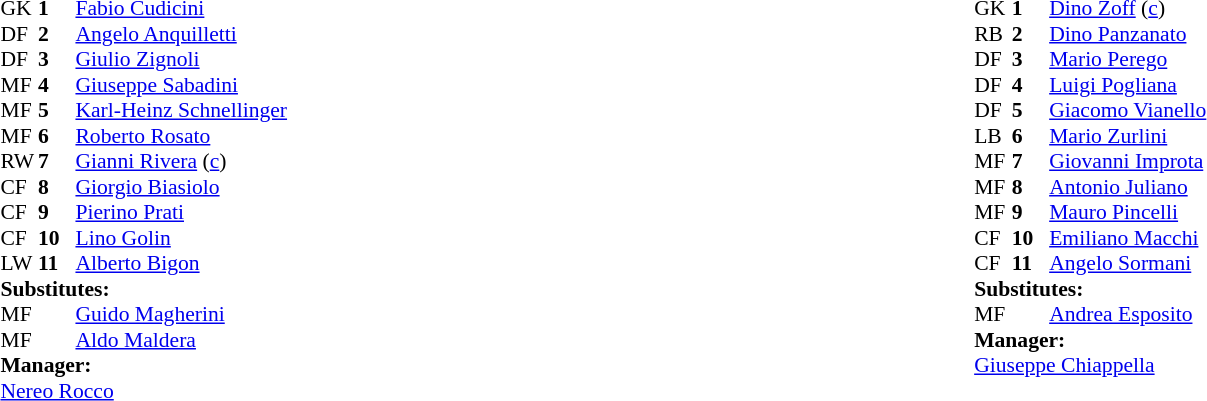<table width="100%">
<tr>
<td valign="top" width="50%"><br><table style="font-size: 90%" cellspacing="0" cellpadding="0" align=center>
<tr>
<th width="25"></th>
<th width="25"></th>
</tr>
<tr>
<td>GK</td>
<td><strong>1</strong></td>
<td> <a href='#'>Fabio Cudicini</a></td>
</tr>
<tr>
<td>DF</td>
<td><strong>2</strong></td>
<td> <a href='#'>Angelo Anquilletti</a></td>
</tr>
<tr>
<td>DF</td>
<td><strong>3</strong></td>
<td> <a href='#'>Giulio Zignoli</a></td>
</tr>
<tr>
<td>MF</td>
<td><strong>4</strong></td>
<td> <a href='#'>Giuseppe Sabadini</a></td>
</tr>
<tr>
<td>MF</td>
<td><strong>5</strong></td>
<td> <a href='#'>Karl-Heinz Schnellinger</a></td>
</tr>
<tr>
<td>MF</td>
<td><strong>6</strong></td>
<td> <a href='#'>Roberto Rosato</a></td>
</tr>
<tr>
<td>RW</td>
<td><strong>7</strong></td>
<td> <a href='#'>Gianni Rivera</a> (<a href='#'>c</a>)</td>
</tr>
<tr>
<td>CF</td>
<td><strong>8</strong></td>
<td> <a href='#'>Giorgio Biasiolo</a></td>
</tr>
<tr>
<td>CF</td>
<td><strong>9</strong></td>
<td> <a href='#'>Pierino Prati</a></td>
</tr>
<tr>
<td>CF</td>
<td><strong>10</strong></td>
<td> <a href='#'>Lino Golin</a></td>
<td></td>
<td></td>
</tr>
<tr>
<td>LW</td>
<td><strong>11</strong></td>
<td> <a href='#'>Alberto Bigon</a></td>
</tr>
<tr>
<td colspan=3><strong>Substitutes:</strong></td>
</tr>
<tr>
<td>MF</td>
<td></td>
<td> <a href='#'>Guido Magherini</a></td>
<td></td>
<td></td>
<td></td>
<td></td>
</tr>
<tr>
<td>MF</td>
<td></td>
<td> <a href='#'>Aldo Maldera</a></td>
<td></td>
<td></td>
</tr>
<tr>
<td colspan=4><strong>Manager:</strong></td>
</tr>
<tr>
<td colspan="4"> <a href='#'>Nereo Rocco</a></td>
</tr>
</table>
</td>
<td valign="top" width="50%"><br><table style="font-size: 90%" cellspacing="0" cellpadding="0" align=center>
<tr>
<td colspan="4"></td>
</tr>
<tr>
<th width="25"></th>
<th width="25"></th>
</tr>
<tr>
<td>GK</td>
<td><strong>1</strong></td>
<td> <a href='#'>Dino Zoff</a> (<a href='#'>c</a>)</td>
</tr>
<tr>
<td>RB</td>
<td><strong>2</strong></td>
<td> <a href='#'>Dino Panzanato</a></td>
</tr>
<tr>
<td>DF</td>
<td><strong>3</strong></td>
<td> <a href='#'>Mario Perego</a></td>
</tr>
<tr>
<td>DF</td>
<td><strong>4</strong></td>
<td> <a href='#'>Luigi Pogliana</a></td>
</tr>
<tr>
<td>DF</td>
<td><strong>5</strong></td>
<td> <a href='#'>Giacomo Vianello</a></td>
</tr>
<tr>
<td>LB</td>
<td><strong>6</strong></td>
<td> <a href='#'>Mario Zurlini</a></td>
</tr>
<tr>
<td>MF</td>
<td><strong>7</strong></td>
<td> <a href='#'>Giovanni Improta</a></td>
</tr>
<tr>
<td>MF</td>
<td><strong>8</strong></td>
<td> <a href='#'>Antonio Juliano</a></td>
</tr>
<tr>
<td>MF</td>
<td><strong>9</strong></td>
<td> <a href='#'>Mauro Pincelli</a></td>
<td></td>
<td></td>
</tr>
<tr>
<td>CF</td>
<td><strong>10</strong></td>
<td> <a href='#'>Emiliano Macchi</a></td>
</tr>
<tr>
<td>CF</td>
<td><strong>11</strong></td>
<td> <a href='#'>Angelo Sormani</a></td>
</tr>
<tr>
<td colspan=3><strong>Substitutes:</strong></td>
</tr>
<tr>
<td>MF</td>
<td></td>
<td> <a href='#'>Andrea Esposito</a></td>
<td></td>
<td></td>
</tr>
<tr>
<td colspan=4><strong>Manager:</strong></td>
</tr>
<tr>
<td colspan="4"> <a href='#'>Giuseppe Chiappella</a></td>
</tr>
</table>
</td>
</tr>
</table>
